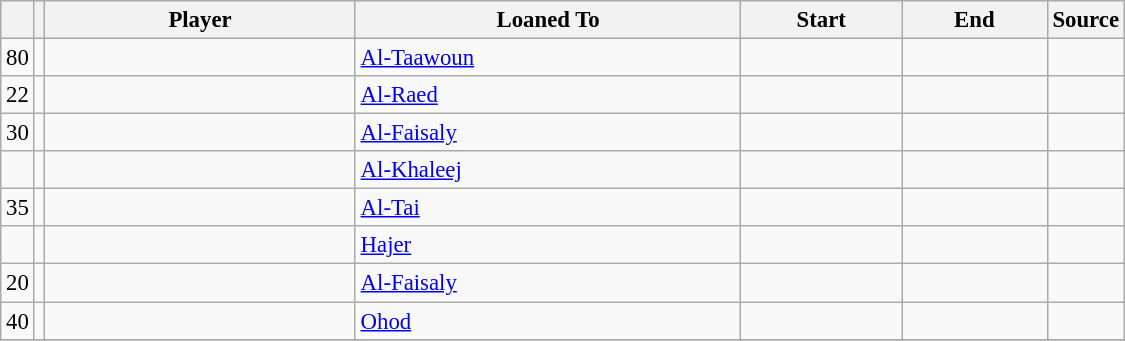<table class="wikitable plainrowheaders sortable" style="font-size:95%">
<tr>
<th></th>
<th></th>
<th scope=col style="width:200px;"><strong>Player</strong></th>
<th scope=col style="width:250px;"><strong>Loaned To</strong></th>
<th scope=col style="width:100px;"><strong>Start</strong></th>
<th scope=col style="width:90px;"><strong>End</strong></th>
<th><strong>Source</strong></th>
</tr>
<tr>
<td align=center>80</td>
<td align=center></td>
<td></td>
<td> <a href='#'>Al-Taawoun</a></td>
<td align=center></td>
<td align=center></td>
<td align=center></td>
</tr>
<tr>
<td align=center>22</td>
<td align=center></td>
<td></td>
<td> <a href='#'>Al-Raed</a></td>
<td align=center></td>
<td align=center></td>
<td align=center></td>
</tr>
<tr>
<td align=center>30</td>
<td align=center></td>
<td></td>
<td> <a href='#'>Al-Faisaly</a></td>
<td align=center></td>
<td align=center></td>
<td align=center></td>
</tr>
<tr>
<td align=center></td>
<td align=center></td>
<td></td>
<td> <a href='#'>Al-Khaleej</a></td>
<td align=center></td>
<td align=center></td>
<td align=center></td>
</tr>
<tr>
<td align=center>35</td>
<td align=center></td>
<td></td>
<td> <a href='#'>Al-Tai</a></td>
<td align=center></td>
<td align=center></td>
<td align=center></td>
</tr>
<tr>
<td align=center></td>
<td align=center></td>
<td></td>
<td> <a href='#'>Hajer</a></td>
<td align=center></td>
<td align=center></td>
<td align=center></td>
</tr>
<tr>
<td align=center>20</td>
<td align=center></td>
<td></td>
<td> <a href='#'>Al-Faisaly</a></td>
<td align=center></td>
<td align=center></td>
<td align=center></td>
</tr>
<tr>
<td align=center>40</td>
<td align=center></td>
<td></td>
<td> <a href='#'>Ohod</a></td>
<td align=center></td>
<td align=center></td>
<td align=center></td>
</tr>
<tr>
</tr>
</table>
